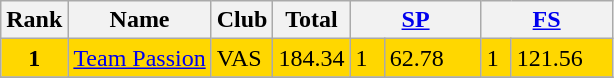<table class="wikitable sortable">
<tr>
<th>Rank</th>
<th>Name</th>
<th>Club</th>
<th>Total</th>
<th colspan="2" width="80px"><a href='#'>SP</a></th>
<th colspan="2" width="80px"><a href='#'>FS</a></th>
</tr>
<tr bgcolor="gold">
<td align="center"><strong>1</strong></td>
<td><a href='#'>Team Passion</a></td>
<td>VAS</td>
<td>184.34</td>
<td>1</td>
<td>62.78</td>
<td>1</td>
<td>121.56</td>
</tr>
<tr>
</tr>
</table>
